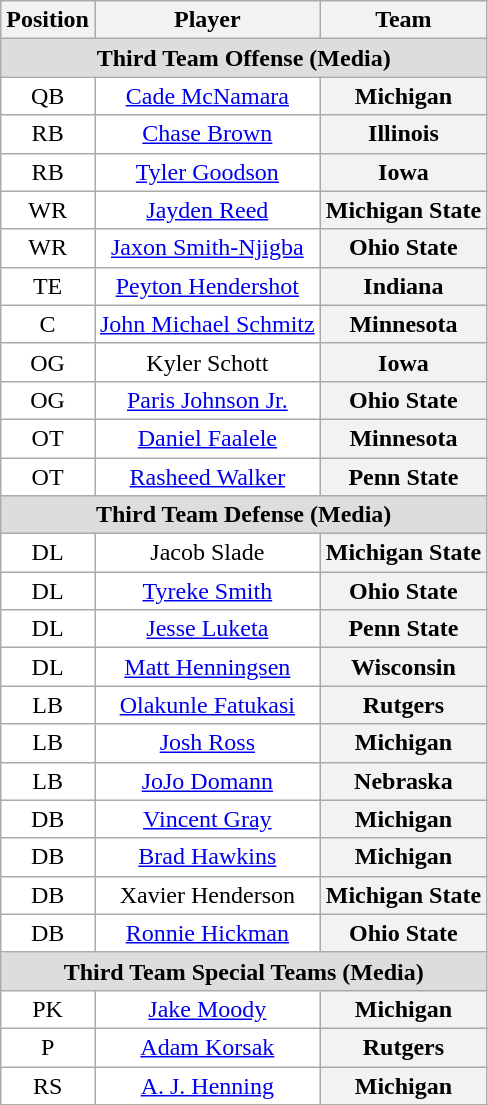<table class="wikitable sortable">
<tr>
<th>Position</th>
<th>Player</th>
<th>Team</th>
</tr>
<tr>
<td colspan="3" style="text-align:center; background:#ddd;"><strong>Third Team Offense (Media)</strong></td>
</tr>
<tr style="text-align:center;">
<td style="background:white">QB</td>
<td style="background:white"><a href='#'>Cade McNamara</a></td>
<th style=>Michigan</th>
</tr>
<tr style="text-align:center;">
<td style="background:white">RB</td>
<td style="background:white"><a href='#'>Chase Brown</a></td>
<th style=>Illinois</th>
</tr>
<tr style="text-align:center;">
<td style="background:white">RB</td>
<td style="background:white"><a href='#'>Tyler Goodson</a></td>
<th style=>Iowa</th>
</tr>
<tr style="text-align:center;">
<td style="background:white">WR</td>
<td style="background:white"><a href='#'>Jayden Reed</a></td>
<th style=>Michigan State</th>
</tr>
<tr style="text-align:center;">
<td style="background:white">WR</td>
<td style="background:white"><a href='#'>Jaxon Smith-Njigba</a></td>
<th style=>Ohio State</th>
</tr>
<tr style="text-align:center;">
<td style="background:white">TE</td>
<td style="background:white"><a href='#'>Peyton Hendershot</a></td>
<th style=>Indiana</th>
</tr>
<tr style="text-align:center;">
<td style="background:white">C</td>
<td style="background:white"><a href='#'>John Michael Schmitz</a></td>
<th style=>Minnesota</th>
</tr>
<tr style="text-align:center;">
<td style="background:white">OG</td>
<td style="background:white">Kyler Schott</td>
<th style=>Iowa</th>
</tr>
<tr style="text-align:center;">
<td style="background:white">OG</td>
<td style="background:white"><a href='#'>Paris Johnson Jr.</a></td>
<th style=>Ohio State</th>
</tr>
<tr style="text-align:center;">
<td style="background:white">OT</td>
<td style="background:white"><a href='#'>Daniel Faalele</a></td>
<th style=>Minnesota</th>
</tr>
<tr style="text-align:center;">
<td style="background:white">OT</td>
<td style="background:white"><a href='#'>Rasheed Walker</a></td>
<th style=>Penn State</th>
</tr>
<tr>
<td colspan="3" style="text-align:center; background:#ddd;"><strong>Third Team Defense (Media)</strong></td>
</tr>
<tr style="text-align:center;">
<td style="background:white">DL</td>
<td style="background:white">Jacob Slade</td>
<th style=>Michigan State</th>
</tr>
<tr style="text-align:center;">
<td style="background:white">DL</td>
<td style="background:white"><a href='#'>Tyreke Smith</a></td>
<th style=>Ohio State</th>
</tr>
<tr style="text-align:center;">
<td style="background:white">DL</td>
<td style="background:white"><a href='#'>Jesse Luketa</a></td>
<th style=>Penn State</th>
</tr>
<tr style="text-align:center;">
<td style="background:white">DL</td>
<td style="background:white"><a href='#'>Matt Henningsen</a></td>
<th style=>Wisconsin</th>
</tr>
<tr style="text-align:center;">
<td style="background:white">LB</td>
<td style="background:white"><a href='#'>Olakunle Fatukasi</a></td>
<th style=>Rutgers</th>
</tr>
<tr style="text-align:center;">
<td style="background:white">LB</td>
<td style="background:white"><a href='#'>Josh Ross</a></td>
<th style=>Michigan</th>
</tr>
<tr style="text-align:center;">
<td style="background:white">LB</td>
<td style="background:white"><a href='#'>JoJo Domann</a></td>
<th style=>Nebraska</th>
</tr>
<tr style="text-align:center;">
<td style="background:white">DB</td>
<td style="background:white"><a href='#'>Vincent Gray</a></td>
<th style=>Michigan</th>
</tr>
<tr style="text-align:center;">
<td style="background:white">DB</td>
<td style="background:white"><a href='#'>Brad Hawkins</a></td>
<th style=>Michigan</th>
</tr>
<tr style="text-align:center;">
<td style="background:white">DB</td>
<td style="background:white">Xavier Henderson</td>
<th style=>Michigan State</th>
</tr>
<tr style="text-align:center;">
<td style="background:white">DB</td>
<td style="background:white"><a href='#'>Ronnie Hickman</a></td>
<th style=>Ohio State</th>
</tr>
<tr>
<td colspan="3" style="text-align:center; background:#ddd;"><strong>Third Team Special Teams (Media)</strong></td>
</tr>
<tr style="text-align:center;">
<td style="background:white">PK</td>
<td style="background:white"><a href='#'>Jake Moody</a></td>
<th style=>Michigan</th>
</tr>
<tr style="text-align:center;">
<td style="background:white">P</td>
<td style="background:white"><a href='#'>Adam Korsak</a></td>
<th style=>Rutgers</th>
</tr>
<tr style="text-align:center;">
<td style="background:white">RS</td>
<td style="background:white"><a href='#'>A. J. Henning</a></td>
<th style=>Michigan</th>
</tr>
</table>
